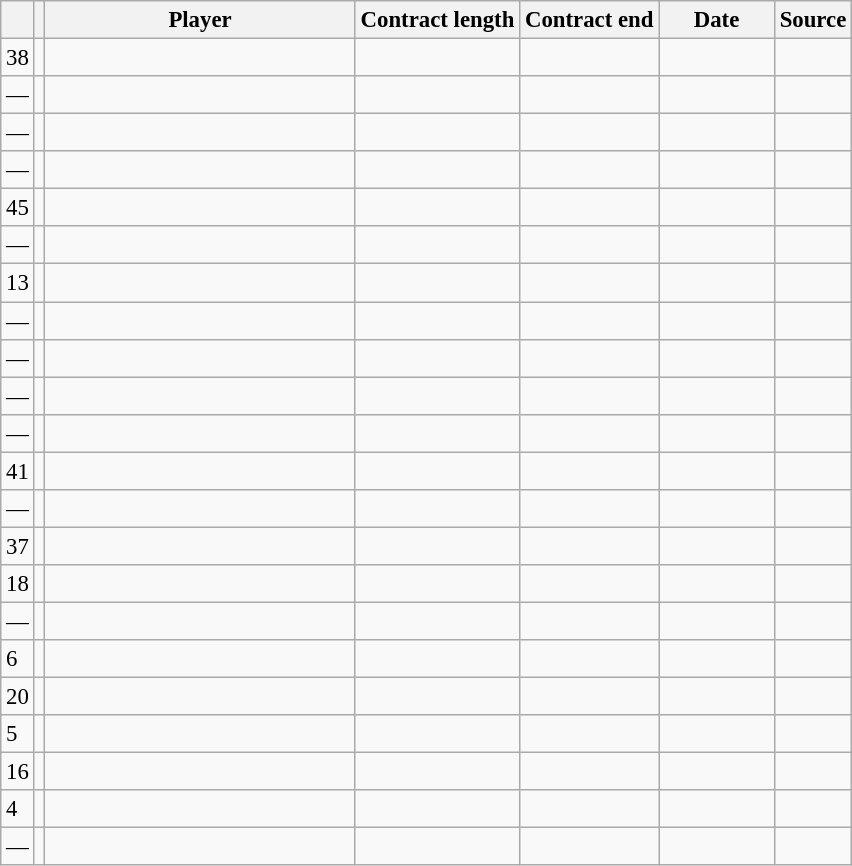<table class="wikitable plainrowheaders sortable" style="font-size:95%">
<tr>
<th></th>
<th></th>
<th scope="col" style="width:200px;">Player</th>
<th>Contract length</th>
<th>Contract end</th>
<th scope="col" style="width:70px;">Date</th>
<th>Source</th>
</tr>
<tr>
<td>38</td>
<td></td>
<td></td>
<td></td>
<td></td>
<td></td>
<td></td>
</tr>
<tr>
<td>—</td>
<td></td>
<td></td>
<td></td>
<td></td>
<td></td>
<td></td>
</tr>
<tr>
<td>—</td>
<td></td>
<td></td>
<td></td>
<td></td>
<td></td>
<td></td>
</tr>
<tr>
<td>—</td>
<td></td>
<td></td>
<td></td>
<td></td>
<td></td>
<td></td>
</tr>
<tr>
<td>45</td>
<td></td>
<td></td>
<td></td>
<td></td>
<td></td>
<td></td>
</tr>
<tr>
<td>—</td>
<td></td>
<td></td>
<td></td>
<td></td>
<td></td>
<td></td>
</tr>
<tr>
<td>13</td>
<td></td>
<td></td>
<td></td>
<td></td>
<td></td>
<td></td>
</tr>
<tr>
<td>—</td>
<td></td>
<td></td>
<td></td>
<td></td>
<td></td>
<td></td>
</tr>
<tr>
<td>—</td>
<td></td>
<td></td>
<td></td>
<td></td>
<td></td>
<td></td>
</tr>
<tr>
<td>—</td>
<td></td>
<td></td>
<td></td>
<td></td>
<td></td>
<td></td>
</tr>
<tr>
<td>—</td>
<td></td>
<td></td>
<td></td>
<td></td>
<td></td>
<td></td>
</tr>
<tr>
<td>41</td>
<td></td>
<td></td>
<td></td>
<td></td>
<td></td>
<td></td>
</tr>
<tr>
<td>—</td>
<td></td>
<td></td>
<td></td>
<td></td>
<td></td>
<td></td>
</tr>
<tr>
<td>37</td>
<td></td>
<td></td>
<td></td>
<td></td>
<td></td>
<td></td>
</tr>
<tr>
<td>18</td>
<td></td>
<td></td>
<td></td>
<td></td>
<td></td>
<td></td>
</tr>
<tr>
<td>—</td>
<td></td>
<td></td>
<td></td>
<td></td>
<td></td>
<td></td>
</tr>
<tr>
<td>6</td>
<td></td>
<td></td>
<td></td>
<td></td>
<td></td>
<td></td>
</tr>
<tr>
<td>20</td>
<td></td>
<td></td>
<td></td>
<td></td>
<td></td>
<td></td>
</tr>
<tr>
<td>5</td>
<td></td>
<td></td>
<td></td>
<td></td>
<td></td>
<td></td>
</tr>
<tr>
<td>16</td>
<td></td>
<td></td>
<td></td>
<td></td>
<td></td>
<td></td>
</tr>
<tr>
<td>4</td>
<td></td>
<td></td>
<td></td>
<td></td>
<td></td>
<td></td>
</tr>
<tr>
<td>—</td>
<td></td>
<td></td>
<td></td>
<td></td>
<td></td>
<td></td>
</tr>
</table>
